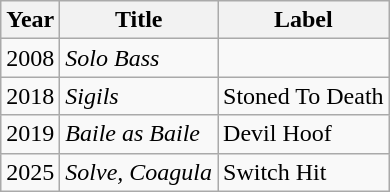<table class="wikitable sortable">
<tr>
<th>Year</th>
<th>Title</th>
<th>Label</th>
</tr>
<tr>
<td>2008</td>
<td><em>Solo Bass</em></td>
<td></td>
</tr>
<tr>
<td>2018</td>
<td><em>Sigils</em></td>
<td>Stoned To Death</td>
</tr>
<tr>
<td>2019</td>
<td><em>Baile as Baile</em></td>
<td>Devil Hoof</td>
</tr>
<tr>
<td>2025</td>
<td><em>Solve, Coagula</em></td>
<td>Switch Hit</td>
</tr>
</table>
